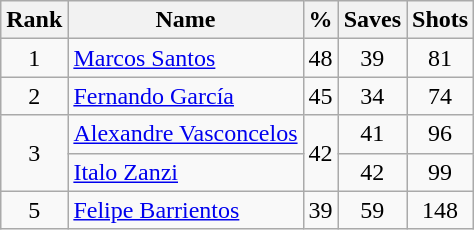<table class="wikitable" style="text-align: center;">
<tr>
<th>Rank</th>
<th>Name</th>
<th>%</th>
<th>Saves</th>
<th>Shots</th>
</tr>
<tr>
<td>1</td>
<td align=left> <a href='#'>Marcos Santos</a></td>
<td>48</td>
<td>39</td>
<td>81</td>
</tr>
<tr>
<td>2</td>
<td align=left> <a href='#'>Fernando García</a></td>
<td>45</td>
<td>34</td>
<td>74</td>
</tr>
<tr>
<td rowspan=2>3</td>
<td align=left> <a href='#'>Alexandre Vasconcelos</a></td>
<td rowspan=2>42</td>
<td>41</td>
<td>96</td>
</tr>
<tr>
<td align=left> <a href='#'>Italo Zanzi</a></td>
<td>42</td>
<td>99</td>
</tr>
<tr>
<td>5</td>
<td align=left> <a href='#'>Felipe Barrientos</a></td>
<td>39</td>
<td>59</td>
<td>148</td>
</tr>
</table>
